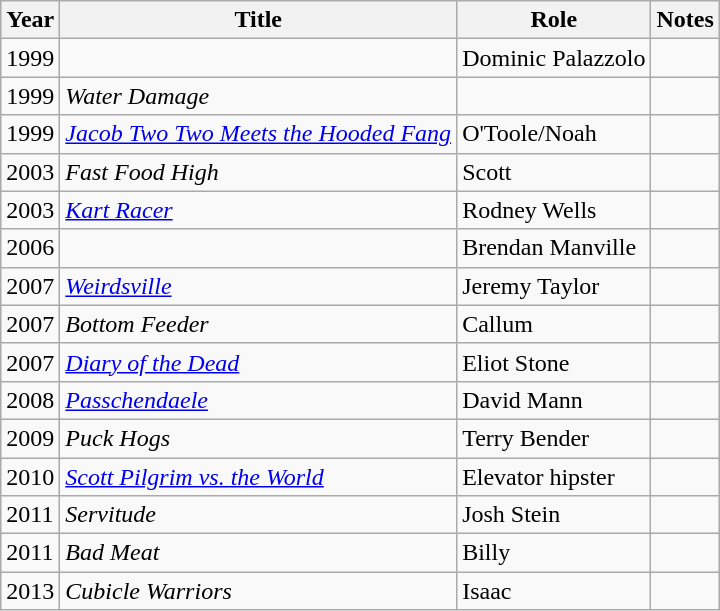<table class="wikitable sortable">
<tr>
<th>Year</th>
<th>Title</th>
<th>Role</th>
<th class="unsortable">Notes</th>
</tr>
<tr>
<td>1999</td>
<td><em></em></td>
<td>Dominic Palazzolo</td>
<td></td>
</tr>
<tr>
<td>1999</td>
<td><em>Water Damage</em></td>
<td></td>
<td></td>
</tr>
<tr>
<td>1999</td>
<td><em><a href='#'>Jacob Two Two Meets the Hooded Fang</a></em></td>
<td>O'Toole/Noah</td>
<td></td>
</tr>
<tr>
<td>2003</td>
<td><em>Fast Food High</em></td>
<td>Scott</td>
<td></td>
</tr>
<tr>
<td>2003</td>
<td><em><a href='#'>Kart Racer</a></em></td>
<td>Rodney Wells</td>
<td></td>
</tr>
<tr>
<td>2006</td>
<td><em></em></td>
<td>Brendan Manville</td>
<td></td>
</tr>
<tr>
<td>2007</td>
<td><em><a href='#'>Weirdsville</a></em></td>
<td>Jeremy Taylor</td>
<td></td>
</tr>
<tr>
<td>2007</td>
<td><em>Bottom Feeder</em></td>
<td>Callum</td>
<td></td>
</tr>
<tr>
<td>2007</td>
<td><em><a href='#'>Diary of the Dead</a></em></td>
<td>Eliot Stone</td>
<td></td>
</tr>
<tr>
<td>2008</td>
<td><em><a href='#'>Passchendaele</a></em></td>
<td>David Mann</td>
<td></td>
</tr>
<tr>
<td>2009</td>
<td><em>Puck Hogs</em></td>
<td>Terry Bender</td>
<td></td>
</tr>
<tr>
<td>2010</td>
<td><em><a href='#'>Scott Pilgrim vs. the World</a></em></td>
<td>Elevator hipster</td>
<td></td>
</tr>
<tr>
<td>2011</td>
<td><em>Servitude</em></td>
<td>Josh Stein</td>
<td></td>
</tr>
<tr>
<td>2011</td>
<td><em>Bad Meat</em></td>
<td>Billy</td>
<td></td>
</tr>
<tr>
<td>2013</td>
<td><em>Cubicle Warriors</em></td>
<td>Isaac</td>
<td></td>
</tr>
</table>
